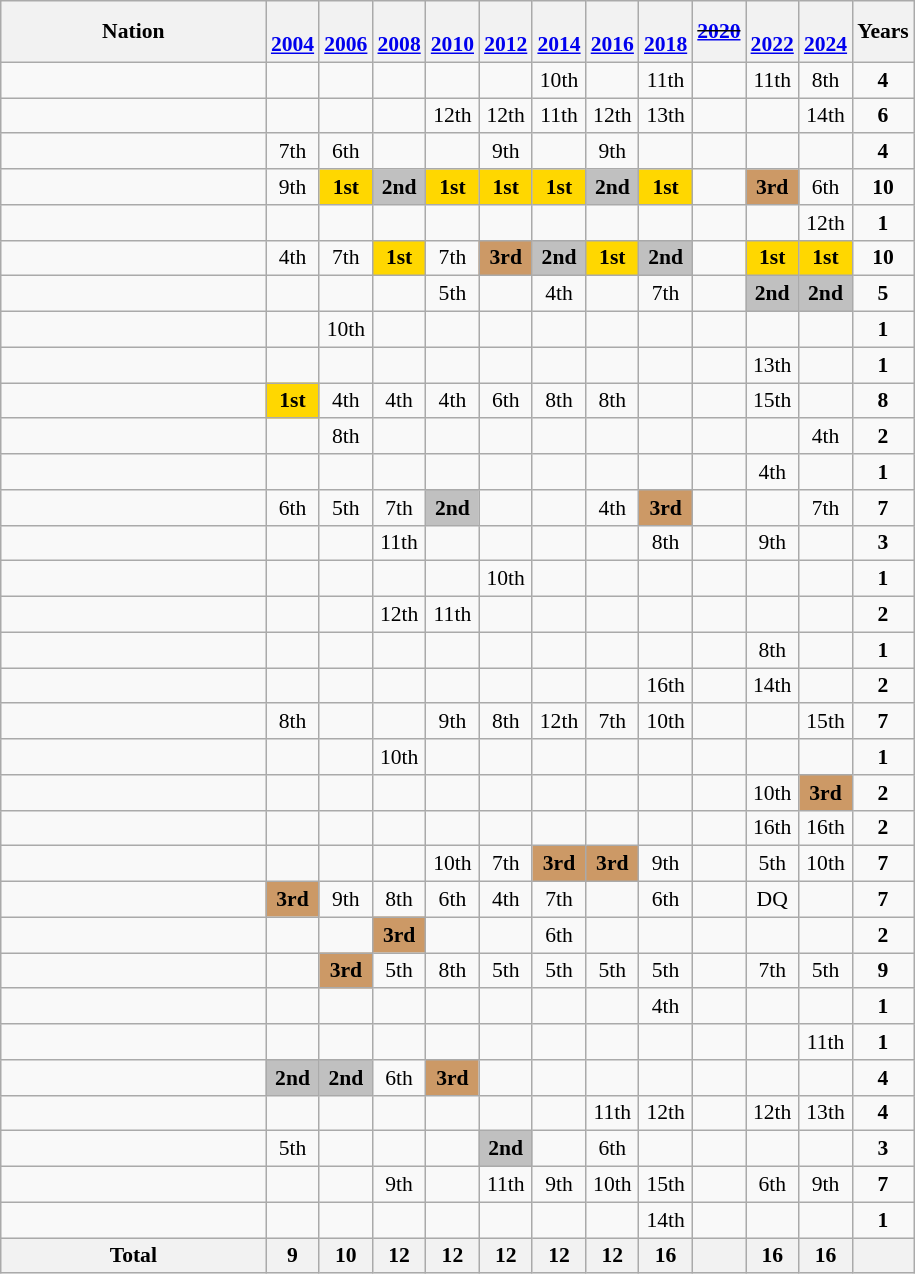<table class="wikitable" style="text-align:center; font-size:90%">
<tr>
<th width=170>Nation</th>
<th><br><a href='#'>2004</a></th>
<th><br><a href='#'>2006</a></th>
<th><br><a href='#'>2008</a></th>
<th><br><a href='#'>2010</a></th>
<th><br><a href='#'>2012</a></th>
<th><br><a href='#'>2014</a></th>
<th><br><a href='#'>2016</a></th>
<th><br><a href='#'>2018</a></th>
<th><s><a href='#'>2020</a></s></th>
<th><br><a href='#'>2022</a></th>
<th><br><a href='#'>2024</a></th>
<th>Years</th>
</tr>
<tr>
<td align=left></td>
<td></td>
<td></td>
<td></td>
<td></td>
<td></td>
<td>10th</td>
<td></td>
<td>11th</td>
<td></td>
<td>11th</td>
<td>8th</td>
<td><strong>4</strong></td>
</tr>
<tr>
<td align=left></td>
<td></td>
<td></td>
<td></td>
<td>12th</td>
<td>12th</td>
<td>11th</td>
<td>12th</td>
<td>13th</td>
<td></td>
<td></td>
<td>14th</td>
<td><strong>6</strong></td>
</tr>
<tr>
<td align=left></td>
<td>7th</td>
<td>6th</td>
<td></td>
<td></td>
<td>9th</td>
<td></td>
<td>9th</td>
<td></td>
<td></td>
<td></td>
<td></td>
<td><strong>4</strong></td>
</tr>
<tr>
<td align=left></td>
<td>9th</td>
<td bgcolor=gold><strong>1st</strong></td>
<td bgcolor=silver><strong>2nd</strong></td>
<td bgcolor=gold><strong>1st</strong></td>
<td bgcolor=gold><strong>1st</strong></td>
<td bgcolor=gold><strong>1st</strong></td>
<td bgcolor=silver><strong>2nd</strong></td>
<td bgcolor=gold><strong>1st</strong></td>
<td></td>
<td bgcolor=#cc9966><strong>3rd</strong></td>
<td>6th</td>
<td><strong>10</strong></td>
</tr>
<tr>
<td align=left></td>
<td></td>
<td></td>
<td></td>
<td></td>
<td></td>
<td></td>
<td></td>
<td></td>
<td></td>
<td></td>
<td>12th</td>
<td><strong>1</strong></td>
</tr>
<tr>
<td align=left></td>
<td>4th</td>
<td>7th</td>
<td bgcolor=gold><strong>1st</strong></td>
<td>7th</td>
<td bgcolor=#cc9966><strong>3rd</strong></td>
<td bgcolor=silver><strong>2nd</strong></td>
<td bgcolor=gold><strong>1st</strong></td>
<td bgcolor=silver><strong>2nd</strong></td>
<td></td>
<td bgcolor=gold><strong>1st</strong></td>
<td bgcolor=gold><strong>1st</strong></td>
<td><strong>10</strong></td>
</tr>
<tr>
<td align=left></td>
<td></td>
<td></td>
<td></td>
<td>5th</td>
<td></td>
<td>4th</td>
<td></td>
<td>7th</td>
<td></td>
<td bgcolor=silver><strong>2nd</strong></td>
<td bgcolor=silver><strong>2nd</strong></td>
<td><strong>5</strong></td>
</tr>
<tr>
<td align=left></td>
<td></td>
<td>10th</td>
<td></td>
<td></td>
<td></td>
<td></td>
<td></td>
<td></td>
<td></td>
<td></td>
<td></td>
<td><strong>1</strong></td>
</tr>
<tr>
<td align=left></td>
<td></td>
<td></td>
<td></td>
<td></td>
<td></td>
<td></td>
<td></td>
<td></td>
<td></td>
<td>13th</td>
<td></td>
<td><strong>1</strong></td>
</tr>
<tr>
<td align=left></td>
<td bgcolor=gold><strong>1st</strong></td>
<td>4th</td>
<td>4th</td>
<td>4th</td>
<td>6th</td>
<td>8th</td>
<td>8th</td>
<td></td>
<td></td>
<td>15th</td>
<td></td>
<td><strong>8</strong></td>
</tr>
<tr>
<td align=left></td>
<td></td>
<td>8th</td>
<td></td>
<td></td>
<td></td>
<td></td>
<td></td>
<td></td>
<td></td>
<td></td>
<td>4th</td>
<td><strong>2</strong></td>
</tr>
<tr>
<td align=left></td>
<td></td>
<td></td>
<td></td>
<td></td>
<td></td>
<td></td>
<td></td>
<td></td>
<td></td>
<td>4th</td>
<td></td>
<td><strong>1</strong></td>
</tr>
<tr>
<td align=left></td>
<td>6th</td>
<td>5th</td>
<td>7th</td>
<td bgcolor=silver><strong>2nd</strong></td>
<td></td>
<td></td>
<td>4th</td>
<td bgcolor=#cc9966><strong>3rd</strong></td>
<td></td>
<td></td>
<td>7th</td>
<td><strong>7</strong></td>
</tr>
<tr>
<td align=left></td>
<td></td>
<td></td>
<td>11th</td>
<td></td>
<td></td>
<td></td>
<td></td>
<td>8th</td>
<td></td>
<td>9th</td>
<td></td>
<td><strong>3</strong></td>
</tr>
<tr>
<td align=left></td>
<td></td>
<td></td>
<td></td>
<td></td>
<td>10th</td>
<td></td>
<td></td>
<td></td>
<td></td>
<td></td>
<td></td>
<td><strong>1</strong></td>
</tr>
<tr>
<td align=left></td>
<td></td>
<td></td>
<td>12th</td>
<td>11th</td>
<td></td>
<td></td>
<td></td>
<td></td>
<td></td>
<td></td>
<td></td>
<td><strong>2</strong></td>
</tr>
<tr>
<td align=left></td>
<td></td>
<td></td>
<td></td>
<td></td>
<td></td>
<td></td>
<td></td>
<td></td>
<td></td>
<td>8th</td>
<td></td>
<td><strong>1</strong></td>
</tr>
<tr>
<td align=left></td>
<td></td>
<td></td>
<td></td>
<td></td>
<td></td>
<td></td>
<td></td>
<td>16th</td>
<td></td>
<td>14th</td>
<td></td>
<td><strong>2</strong></td>
</tr>
<tr>
<td align=left></td>
<td>8th</td>
<td></td>
<td></td>
<td>9th</td>
<td>8th</td>
<td>12th</td>
<td>7th</td>
<td>10th</td>
<td></td>
<td></td>
<td>15th</td>
<td><strong>7</strong></td>
</tr>
<tr>
<td align=left></td>
<td></td>
<td></td>
<td>10th</td>
<td></td>
<td></td>
<td></td>
<td></td>
<td></td>
<td></td>
<td></td>
<td></td>
<td><strong>1</strong></td>
</tr>
<tr>
<td align=left></td>
<td></td>
<td></td>
<td></td>
<td></td>
<td></td>
<td></td>
<td></td>
<td></td>
<td></td>
<td>10th</td>
<td bgcolor=#cc9966><strong>3rd</strong></td>
<td><strong>2</strong></td>
</tr>
<tr>
<td align=left></td>
<td></td>
<td></td>
<td></td>
<td></td>
<td></td>
<td></td>
<td></td>
<td></td>
<td></td>
<td>16th</td>
<td>16th</td>
<td><strong>2</strong></td>
</tr>
<tr>
<td align=left></td>
<td></td>
<td></td>
<td></td>
<td>10th</td>
<td>7th</td>
<td bgcolor=#cc9966><strong>3rd</strong></td>
<td bgcolor=#cc9966><strong>3rd</strong></td>
<td>9th</td>
<td></td>
<td>5th</td>
<td>10th</td>
<td><strong>7</strong></td>
</tr>
<tr>
<td align=left></td>
<td bgcolor=#cc9966><strong>3rd</strong></td>
<td>9th</td>
<td>8th</td>
<td>6th</td>
<td>4th</td>
<td>7th</td>
<td></td>
<td>6th</td>
<td></td>
<td>DQ</td>
<td></td>
<td><strong>7</strong></td>
</tr>
<tr>
<td align=left></td>
<td></td>
<td></td>
<td bgcolor=#cc9966><strong>3rd</strong></td>
<td></td>
<td></td>
<td>6th</td>
<td></td>
<td></td>
<td></td>
<td></td>
<td></td>
<td><strong>2</strong></td>
</tr>
<tr>
<td align=left></td>
<td></td>
<td bgcolor=#cc9966><strong>3rd</strong></td>
<td>5th</td>
<td>8th</td>
<td>5th</td>
<td>5th</td>
<td>5th</td>
<td>5th</td>
<td></td>
<td>7th</td>
<td>5th</td>
<td><strong>9</strong></td>
</tr>
<tr>
<td align=left></td>
<td></td>
<td></td>
<td></td>
<td></td>
<td></td>
<td></td>
<td></td>
<td>4th</td>
<td></td>
<td></td>
<td></td>
<td><strong>1</strong></td>
</tr>
<tr>
<td align=left></td>
<td></td>
<td></td>
<td></td>
<td></td>
<td></td>
<td></td>
<td></td>
<td></td>
<td></td>
<td></td>
<td>11th</td>
<td><strong>1</strong></td>
</tr>
<tr>
<td align=left></td>
<td bgcolor=silver><strong>2nd</strong></td>
<td bgcolor=silver><strong>2nd</strong></td>
<td>6th</td>
<td bgcolor=#cc9966><strong>3rd</strong></td>
<td></td>
<td></td>
<td></td>
<td></td>
<td></td>
<td></td>
<td></td>
<td><strong>4</strong></td>
</tr>
<tr>
<td align=left></td>
<td></td>
<td></td>
<td></td>
<td></td>
<td></td>
<td></td>
<td>11th</td>
<td>12th</td>
<td></td>
<td>12th</td>
<td>13th</td>
<td><strong>4</strong></td>
</tr>
<tr>
<td align=left></td>
<td>5th</td>
<td></td>
<td></td>
<td></td>
<td bgcolor=silver><strong>2nd</strong></td>
<td></td>
<td>6th</td>
<td></td>
<td></td>
<td></td>
<td></td>
<td><strong>3</strong></td>
</tr>
<tr>
<td align=left></td>
<td></td>
<td></td>
<td>9th</td>
<td></td>
<td>11th</td>
<td>9th</td>
<td>10th</td>
<td>15th</td>
<td></td>
<td>6th</td>
<td>9th</td>
<td><strong>7</strong></td>
</tr>
<tr>
<td align=left></td>
<td></td>
<td></td>
<td></td>
<td></td>
<td></td>
<td></td>
<td></td>
<td>14th</td>
<td></td>
<td></td>
<td></td>
<td><strong>1</strong></td>
</tr>
<tr>
<th>Total</th>
<th>9</th>
<th>10</th>
<th>12</th>
<th>12</th>
<th>12</th>
<th>12</th>
<th>12</th>
<th>16</th>
<th></th>
<th>16</th>
<th>16</th>
<th></th>
</tr>
</table>
